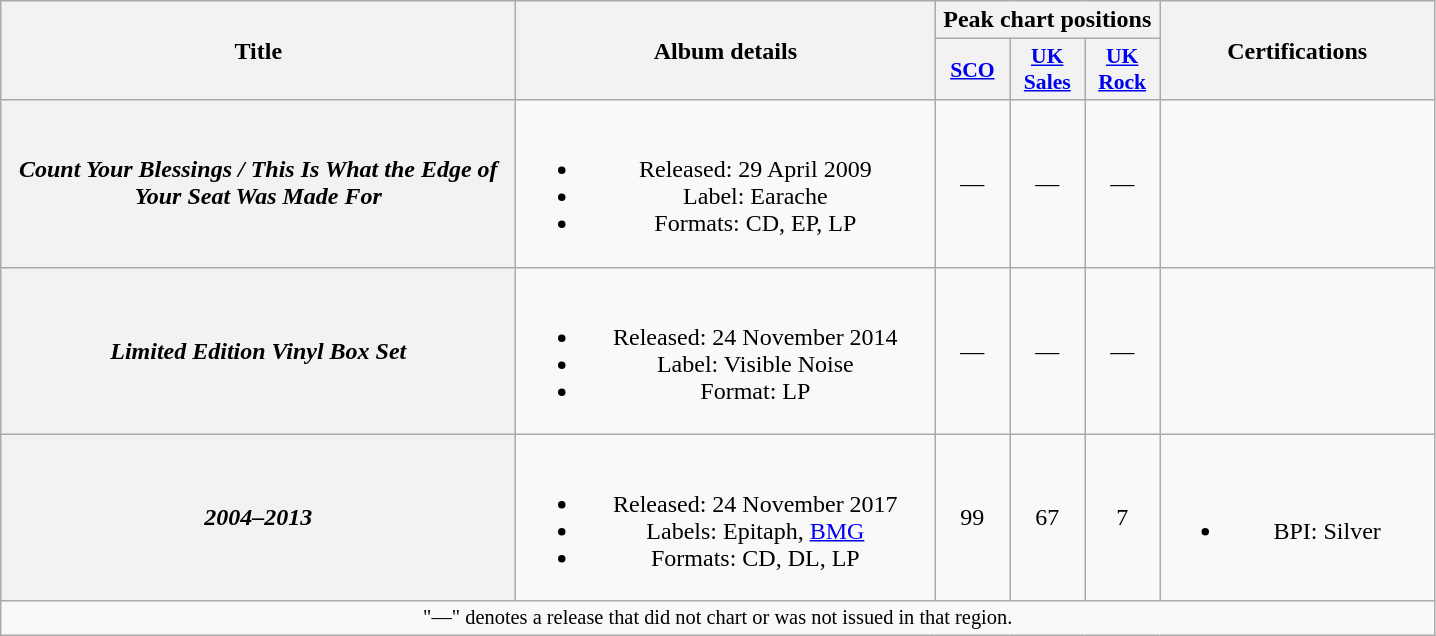<table class="wikitable plainrowheaders" style="text-align:center;">
<tr>
<th scope="col" rowspan="2" style="width:21em;">Title</th>
<th scope="col" rowspan="2" style="width:17em;">Album details</th>
<th scope="col" colspan="3">Peak chart positions</th>
<th scope="col" rowspan="2" style="width:11em;">Certifications</th>
</tr>
<tr>
<th scope="col" style="width:3em;font-size:90%;"><a href='#'>SCO</a><br></th>
<th scope="col" style="width:3em;font-size:90%;"><a href='#'>UK<br>Sales</a><br></th>
<th scope="col" style="width:3em;font-size:90%;"><a href='#'>UK<br>Rock</a><br></th>
</tr>
<tr>
<th scope="row"><em>Count Your Blessings / This Is What the Edge of Your Seat Was Made For</em></th>
<td><br><ul><li>Released: 29 April 2009</li><li>Label: Earache</li><li>Formats: CD, EP, LP</li></ul></td>
<td>—</td>
<td>—</td>
<td>—</td>
<td></td>
</tr>
<tr>
<th scope="row"><em>Limited Edition Vinyl Box Set</em></th>
<td><br><ul><li>Released: 24 November 2014</li><li>Label: Visible Noise</li><li>Format: LP</li></ul></td>
<td>—</td>
<td>—</td>
<td>—</td>
<td></td>
</tr>
<tr>
<th scope="row"><em>2004–2013</em></th>
<td><br><ul><li>Released: 24 November 2017</li><li>Labels: Epitaph, <a href='#'>BMG</a></li><li>Formats: CD, DL, LP</li></ul></td>
<td>99</td>
<td>67</td>
<td>7</td>
<td><br><ul><li>BPI: Silver</li></ul></td>
</tr>
<tr>
<td align="center" colspan="6" style="font-size: 85%">"—" denotes a release that did not chart or was not issued in that region.</td>
</tr>
</table>
